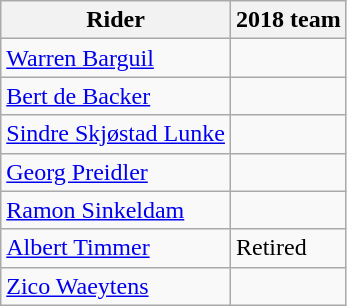<table class="wikitable">
<tr>
<th>Rider</th>
<th>2018 team</th>
</tr>
<tr>
<td><a href='#'>Warren Barguil</a></td>
<td></td>
</tr>
<tr>
<td><a href='#'>Bert de Backer</a></td>
<td></td>
</tr>
<tr>
<td><a href='#'>Sindre Skjøstad Lunke</a></td>
<td></td>
</tr>
<tr>
<td><a href='#'>Georg Preidler</a></td>
<td></td>
</tr>
<tr>
<td><a href='#'>Ramon Sinkeldam</a></td>
<td></td>
</tr>
<tr>
<td><a href='#'>Albert Timmer</a></td>
<td>Retired</td>
</tr>
<tr>
<td><a href='#'>Zico Waeytens</a></td>
<td></td>
</tr>
</table>
